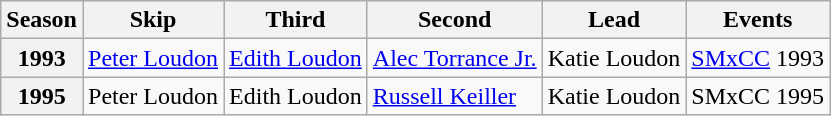<table class="wikitable">
<tr>
<th scope="col">Season</th>
<th scope="col">Skip</th>
<th scope="col">Third</th>
<th scope="col">Second</th>
<th scope="col">Lead</th>
<th scope="col">Events</th>
</tr>
<tr>
<th scope="row">1993</th>
<td><a href='#'>Peter Loudon</a></td>
<td><a href='#'>Edith Loudon</a></td>
<td><a href='#'>Alec Torrance Jr.</a></td>
<td>Katie Loudon</td>
<td><a href='#'>SMxCC</a> 1993 </td>
</tr>
<tr>
<th scope="row">1995</th>
<td>Peter Loudon</td>
<td>Edith Loudon</td>
<td><a href='#'>Russell Keiller</a></td>
<td>Katie Loudon</td>
<td>SMxCC 1995 </td>
</tr>
</table>
